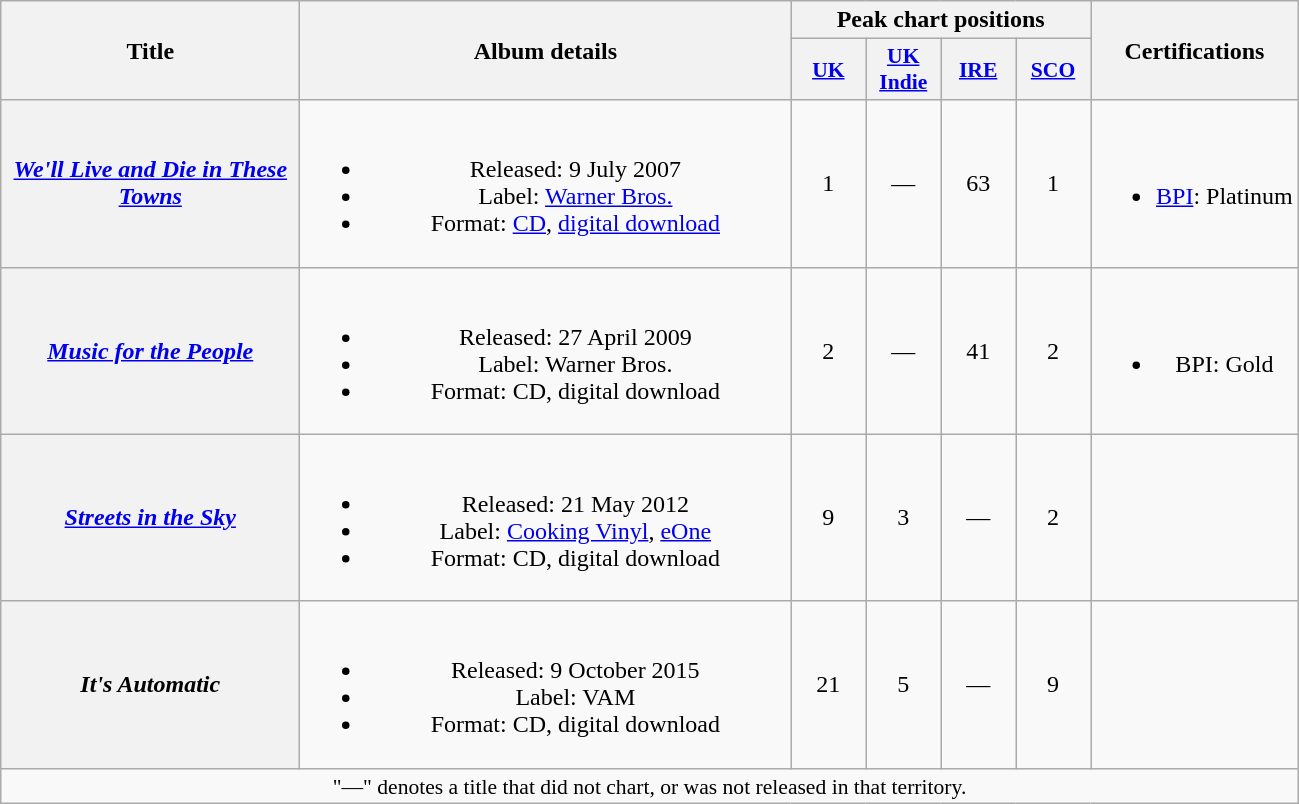<table class="wikitable plainrowheaders" style="text-align:center;">
<tr>
<th scope="col" rowspan="2" style="width:12em;">Title</th>
<th scope="col" rowspan="2" style="width:20em;">Album details</th>
<th scope="col" colspan="4">Peak chart positions</th>
<th scope="col" rowspan="2">Certifications</th>
</tr>
<tr>
<th scope="col" style="width:3em;font-size:90%;"><a href='#'>UK</a><br></th>
<th scope="col" style="width:3em;font-size:90%;"><a href='#'>UK<br>Indie</a><br></th>
<th scope="col" style="width:3em;font-size:90%;"><a href='#'>IRE</a><br></th>
<th scope="col" style="width:3em;font-size:90%;"><a href='#'>SCO</a><br></th>
</tr>
<tr>
<th scope="row"><em><a href='#'>We'll Live and Die in These Towns</a></em></th>
<td><br><ul><li>Released: 9 July 2007</li><li>Label: <a href='#'>Warner Bros.</a></li><li>Format: <a href='#'>CD</a>, <a href='#'>digital download</a></li></ul></td>
<td>1</td>
<td>—</td>
<td>63</td>
<td>1</td>
<td><br><ul><li><a href='#'>BPI</a>: Platinum</li></ul></td>
</tr>
<tr>
<th scope="row"><em><a href='#'>Music for the People</a></em></th>
<td><br><ul><li>Released: 27 April 2009</li><li>Label: Warner Bros.</li><li>Format: CD, digital download</li></ul></td>
<td>2</td>
<td>—</td>
<td>41</td>
<td>2</td>
<td><br><ul><li>BPI: Gold</li></ul></td>
</tr>
<tr>
<th scope="row"><em><a href='#'>Streets in the Sky</a></em></th>
<td><br><ul><li>Released: 21 May 2012</li><li>Label: <a href='#'>Cooking Vinyl</a>, <a href='#'>eOne</a></li><li>Format: CD, digital download</li></ul></td>
<td>9</td>
<td>3</td>
<td>—</td>
<td>2</td>
<td></td>
</tr>
<tr>
<th scope="row"><em>It's Automatic</em></th>
<td><br><ul><li>Released: 9 October 2015</li><li>Label: VAM</li><li>Format: CD, digital download</li></ul></td>
<td>21</td>
<td>5</td>
<td>—</td>
<td>9</td>
<td></td>
</tr>
<tr>
<td colspan="10" style="font-size:90%">"—" denotes a title that did not chart, or was not released in that territory.</td>
</tr>
</table>
